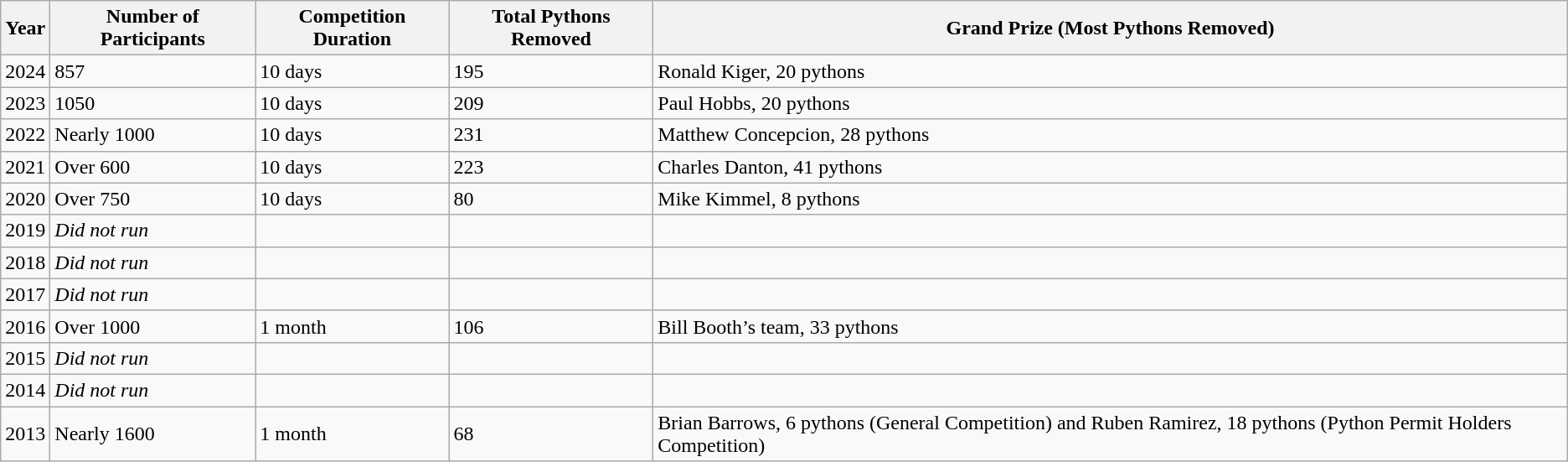<table class="wikitable">
<tr>
<th>Year</th>
<th>Number of Participants</th>
<th>Competition Duration</th>
<th>Total Pythons Removed</th>
<th>Grand Prize (Most Pythons Removed)</th>
</tr>
<tr>
<td>2024</td>
<td>857</td>
<td>10 days</td>
<td>195</td>
<td>Ronald Kiger, 20 pythons</td>
</tr>
<tr>
<td>2023</td>
<td>1050</td>
<td>10 days</td>
<td>209</td>
<td>Paul Hobbs, 20 pythons</td>
</tr>
<tr>
<td>2022</td>
<td>Nearly 1000</td>
<td>10 days</td>
<td>231</td>
<td>Matthew Concepcion, 28 pythons</td>
</tr>
<tr>
<td>2021</td>
<td>Over 600</td>
<td>10 days</td>
<td>223</td>
<td>Charles Danton, 41 pythons</td>
</tr>
<tr>
<td>2020</td>
<td>Over 750</td>
<td>10 days</td>
<td>80</td>
<td>Mike Kimmel, 8 pythons</td>
</tr>
<tr>
<td>2019</td>
<td><em>Did not run</em></td>
<td></td>
<td></td>
<td></td>
</tr>
<tr>
<td>2018</td>
<td><em>Did not run</em></td>
<td></td>
<td></td>
<td></td>
</tr>
<tr>
<td>2017</td>
<td><em>Did not run</em></td>
<td></td>
<td></td>
<td></td>
</tr>
<tr>
<td>2016</td>
<td>Over 1000</td>
<td>1 month</td>
<td>106</td>
<td>Bill Booth’s team, 33 pythons</td>
</tr>
<tr>
<td>2015</td>
<td><em>Did not run</em></td>
<td></td>
<td></td>
<td></td>
</tr>
<tr>
<td>2014</td>
<td><em>Did not run</em></td>
<td></td>
<td></td>
<td></td>
</tr>
<tr>
<td>2013</td>
<td>Nearly 1600</td>
<td>1 month</td>
<td>68</td>
<td>Brian Barrows, 6 pythons (General Competition) and Ruben Ramirez, 18 pythons (Python Permit Holders Competition)</td>
</tr>
</table>
